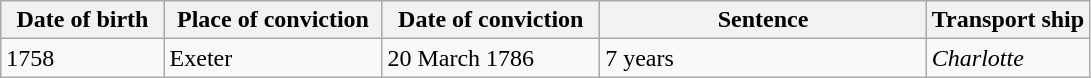<table class="wikitable sortable plainrowheaders" style="width=1024px;">
<tr>
<th style="width: 15%;">Date of birth</th>
<th style="width: 20%;">Place of conviction</th>
<th style="width: 20%;">Date of conviction</th>
<th style="width: 30%;">Sentence</th>
<th style="width: 15%;">Transport ship</th>
</tr>
<tr>
<td>1758</td>
<td>Exeter</td>
<td>20 March 1786</td>
<td>7 years</td>
<td><em>Charlotte</em></td>
</tr>
</table>
